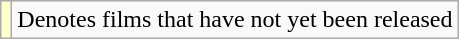<table class="wikitable">
<tr>
<td style="background:#ffc;"></td>
<td>Denotes films that have not yet been released</td>
</tr>
</table>
